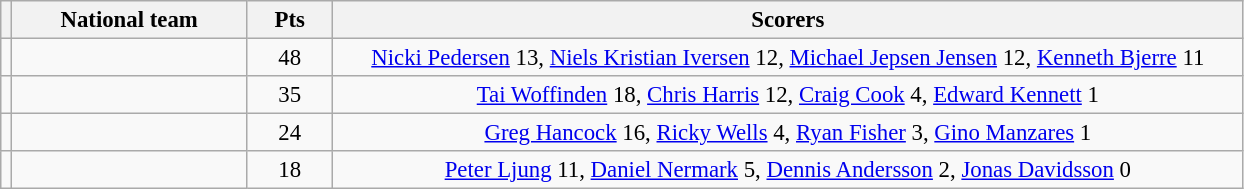<table class=wikitable style="font-size: 95%">
<tr>
<th></th>
<th width=150>National team</th>
<th width=50>Pts</th>
<th width=600>Scorers</th>
</tr>
<tr align=center >
<td></td>
<td align=left></td>
<td>48</td>
<td><a href='#'>Nicki Pedersen</a> 13, <a href='#'>Niels Kristian Iversen</a> 12, <a href='#'>Michael Jepsen Jensen</a> 12, <a href='#'>Kenneth Bjerre</a> 11</td>
</tr>
<tr align=center>
<td></td>
<td align=left></td>
<td>35</td>
<td><a href='#'>Tai Woffinden</a> 18, <a href='#'>Chris Harris</a> 12, <a href='#'>Craig Cook</a> 4, <a href='#'>Edward Kennett</a> 1</td>
</tr>
<tr align=center>
<td></td>
<td align=left></td>
<td>24</td>
<td><a href='#'>Greg Hancock</a> 16, <a href='#'>Ricky Wells</a> 4, <a href='#'>Ryan Fisher</a> 3, <a href='#'>Gino Manzares</a> 1</td>
</tr>
<tr align=center>
<td></td>
<td align=left></td>
<td>18</td>
<td><a href='#'>Peter Ljung</a> 11, <a href='#'>Daniel Nermark</a> 5, <a href='#'>Dennis Andersson</a> 2, <a href='#'>Jonas Davidsson</a> 0</td>
</tr>
</table>
